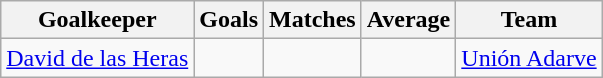<table class="wikitable">
<tr>
<th>Goalkeeper</th>
<th>Goals</th>
<th>Matches</th>
<th>Average</th>
<th>Team</th>
</tr>
<tr>
<td> <a href='#'>David de las Heras</a></td>
<td></td>
<td></td>
<td></td>
<td><a href='#'>Unión Adarve</a></td>
</tr>
</table>
